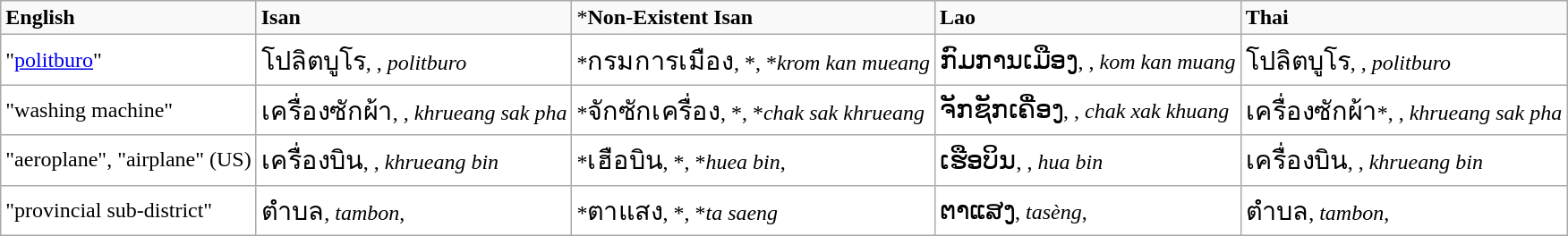<table class="wikitable">
<tr ----bgcolor="#eeeeee">
<td><strong>English</strong></td>
<td><strong>Isan</strong></td>
<td>*<strong>Non-Existent Isan</strong></td>
<td><strong>Lao</strong></td>
<td><strong>Thai</strong></td>
</tr>
<tr ---- bgcolor="#ffffff">
<td>"<a href='#'>politburo</a>"</td>
<td><big>โปลิตบูโร</big>, , <em>politburo</em></td>
<td>*<big>กรมการเมือง</big>, *, *<em>krom kan mueang</em></td>
<td><big>ກົມການເມືອງ</big>, , <em>kom kan muang</em></td>
<td><big>โปลิตบูโร</big>, , <em>politburo</em></td>
</tr>
<tr ---- bgcolor="#ffffff">
<td>"washing machine"</td>
<td><big>เครื่องซักผ้า</big>, , <em>khrueang sak pha</em></td>
<td>*<big>จักซักเครื่อง</big>, *, *<em>chak sak khrueang</em></td>
<td><big>ຈັກຊັກເຄື່ອງ</big>, , <em>chak xak khuang</em></td>
<td><big>เครื่องซักผ้า</big>*, , <em>khrueang sak pha</em></td>
</tr>
<tr ---- bgcolor="#ffffff">
<td>"aeroplane", "airplane" (US)</td>
<td><big>เครื่องบิน</big>, , <em>khrueang bin</em></td>
<td>*<big>เฮือบิน</big>, *, *<em>huea bin</em>,</td>
<td><big>ເຮືອບິນ</big>, , <em>hua bin</em></td>
<td><big>เครื่องบิน</big>, , <em>khrueang bin</em></td>
</tr>
<tr ---- bgcolor="#ffffff">
<td>"provincial sub-district"</td>
<td><big>ตำบล</big>, <em>tambon</em>, </td>
<td>*<big>ตาแสง</big>, *, *<em>ta saeng</em></td>
<td><big>ຕາແສງ</big>, <em>tasèng</em>, </td>
<td><big>ตำบล</big>, <em>tambon</em>, </td>
</tr>
</table>
